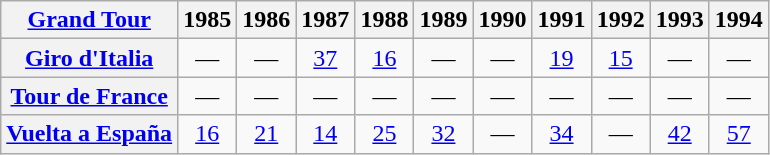<table class="wikitable plainrowheaders">
<tr>
<th scope="col"><a href='#'>Grand Tour</a></th>
<th scope="col">1985</th>
<th scope="col">1986</th>
<th scope="col">1987</th>
<th scope="col">1988</th>
<th scope="col">1989</th>
<th scope="col">1990</th>
<th scope="col">1991</th>
<th scope="col">1992</th>
<th scope="col">1993</th>
<th scope="col">1994</th>
</tr>
<tr style="text-align:center;">
<th scope="row"> <a href='#'>Giro d'Italia</a></th>
<td>—</td>
<td>—</td>
<td><a href='#'>37</a></td>
<td><a href='#'>16</a></td>
<td>—</td>
<td>—</td>
<td><a href='#'>19</a></td>
<td><a href='#'>15</a></td>
<td>—</td>
<td>—</td>
</tr>
<tr style="text-align:center;">
<th scope="row"> <a href='#'>Tour de France</a></th>
<td>—</td>
<td>—</td>
<td>—</td>
<td>—</td>
<td>—</td>
<td>—</td>
<td>—</td>
<td>—</td>
<td>—</td>
<td>—</td>
</tr>
<tr style="text-align:center;">
<th scope="row"> <a href='#'>Vuelta a España</a></th>
<td><a href='#'>16</a></td>
<td><a href='#'>21</a></td>
<td><a href='#'>14</a></td>
<td><a href='#'>25</a></td>
<td><a href='#'>32</a></td>
<td>—</td>
<td><a href='#'>34</a></td>
<td>—</td>
<td><a href='#'>42</a></td>
<td><a href='#'>57</a></td>
</tr>
</table>
